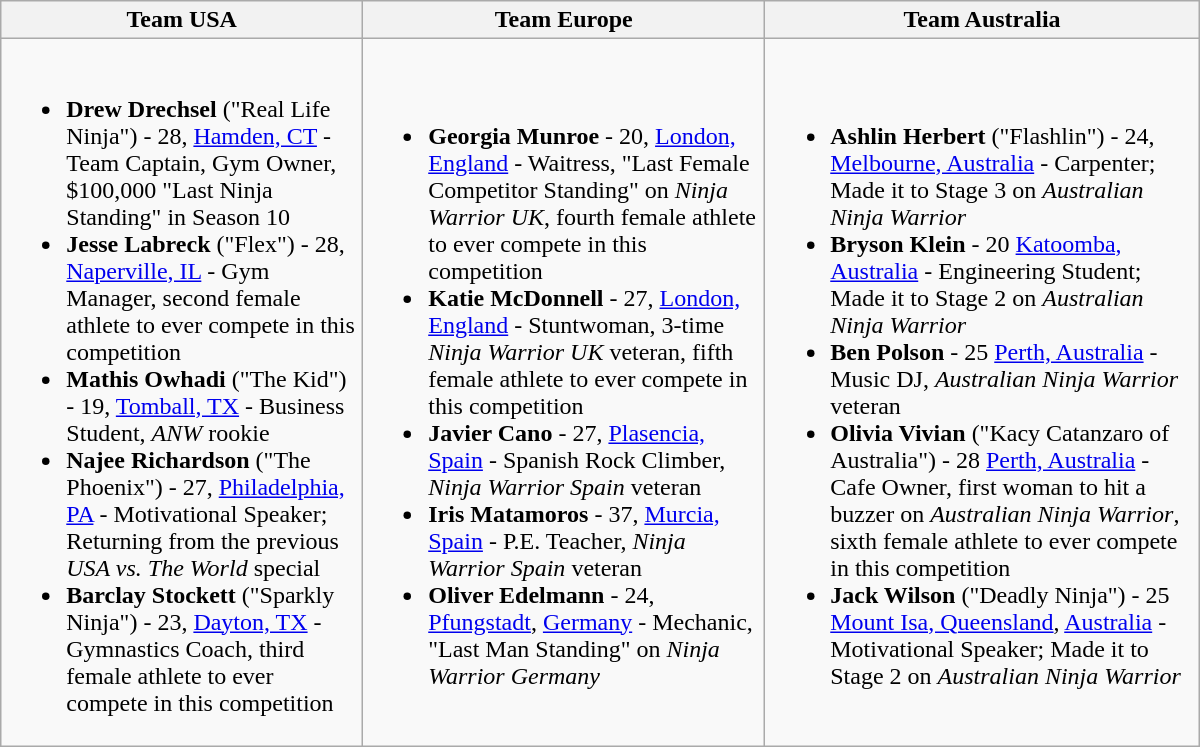<table class="wikitable" style="width:800px">
<tr>
<th>Team USA </th>
<th>Team Europe </th>
<th>Team Australia </th>
</tr>
<tr>
<td><br><ul><li><strong>Drew Drechsel</strong> ("Real Life Ninja") - 28, <a href='#'>Hamden, CT</a> - Team Captain, Gym Owner, $100,000 "Last Ninja Standing" in Season 10</li><li><strong>Jesse Labreck</strong> ("Flex") - 28, <a href='#'>Naperville, IL</a> - Gym Manager, second female athlete to ever compete in this competition</li><li><strong>Mathis Owhadi</strong> ("The Kid") - 19, <a href='#'>Tomball, TX</a> - Business Student, <em>ANW</em> rookie</li><li><strong>Najee Richardson</strong> ("The Phoenix") - 27, <a href='#'>Philadelphia, PA</a> - Motivational Speaker; Returning from the previous <em>USA vs. The World</em> special</li><li><strong>Barclay Stockett</strong> ("Sparkly Ninja") - 23, <a href='#'>Dayton, TX</a> - Gymnastics Coach, third female athlete to ever compete in this competition</li></ul></td>
<td><br><ul><li><strong>Georgia Munroe</strong> - 20, <a href='#'>London, England</a> - Waitress, "Last Female Competitor Standing" on <em>Ninja Warrior UK</em>, fourth female athlete to ever compete in this competition</li><li><strong>Katie McDonnell</strong> - 27, <a href='#'>London, England</a> - Stuntwoman, 3-time <em>Ninja Warrior UK</em> veteran, fifth female athlete to ever compete in this competition</li><li><strong>Javier Cano</strong> - 27, <a href='#'>Plasencia, Spain</a> - Spanish Rock Climber, <em>Ninja Warrior Spain</em> veteran</li><li><strong>Iris Matamoros</strong> - 37, <a href='#'>Murcia, Spain</a> - P.E. Teacher, <em>Ninja Warrior Spain</em> veteran</li><li><strong>Oliver Edelmann</strong> - 24, <a href='#'>Pfungstadt</a>, <a href='#'>Germany</a> - Mechanic, "Last Man Standing" on <em>Ninja Warrior Germany</em></li></ul></td>
<td><br><ul><li><strong>Ashlin Herbert</strong> ("Flashlin") - 24, <a href='#'>Melbourne, Australia</a> - Carpenter; Made it to Stage 3 on <em>Australian Ninja Warrior</em></li><li><strong>Bryson Klein</strong> - 20 <a href='#'>Katoomba, Australia</a> - Engineering Student; Made it to Stage 2 on <em>Australian Ninja Warrior</em></li><li><strong>Ben Polson</strong> - 25 <a href='#'>Perth, Australia</a> - Music DJ, <em>Australian Ninja Warrior</em> veteran</li><li><strong>Olivia Vivian</strong> ("Kacy Catanzaro of Australia") - 28 <a href='#'>Perth, Australia</a> - Cafe Owner, first woman to hit a buzzer on <em>Australian Ninja Warrior</em>, sixth female athlete to ever compete in this competition</li><li><strong>Jack Wilson</strong> ("Deadly Ninja") - 25 <a href='#'>Mount Isa, Queensland</a>, <a href='#'>Australia</a> - Motivational Speaker; Made it to Stage 2 on <em>Australian Ninja Warrior</em></li></ul></td>
</tr>
</table>
